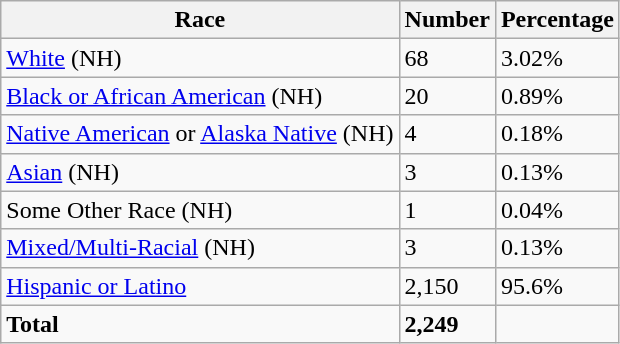<table class="wikitable">
<tr>
<th>Race</th>
<th>Number</th>
<th>Percentage</th>
</tr>
<tr>
<td><a href='#'>White</a> (NH)</td>
<td>68</td>
<td>3.02%</td>
</tr>
<tr>
<td><a href='#'>Black or African American</a> (NH)</td>
<td>20</td>
<td>0.89%</td>
</tr>
<tr>
<td><a href='#'>Native American</a> or <a href='#'>Alaska Native</a> (NH)</td>
<td>4</td>
<td>0.18%</td>
</tr>
<tr>
<td><a href='#'>Asian</a> (NH)</td>
<td>3</td>
<td>0.13%</td>
</tr>
<tr>
<td>Some Other Race (NH)</td>
<td>1</td>
<td>0.04%</td>
</tr>
<tr>
<td><a href='#'>Mixed/Multi-Racial</a> (NH)</td>
<td>3</td>
<td>0.13%</td>
</tr>
<tr>
<td><a href='#'>Hispanic or Latino</a></td>
<td>2,150</td>
<td>95.6%</td>
</tr>
<tr>
<td><strong>Total</strong></td>
<td><strong>2,249</strong></td>
<td></td>
</tr>
</table>
